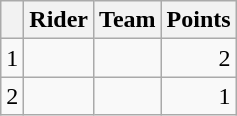<table class="wikitable">
<tr>
<th></th>
<th>Rider</th>
<th>Team</th>
<th>Points</th>
</tr>
<tr>
<td>1</td>
<td></td>
<td></td>
<td align=right>2</td>
</tr>
<tr>
<td>2</td>
<td></td>
<td></td>
<td align=right>1</td>
</tr>
</table>
